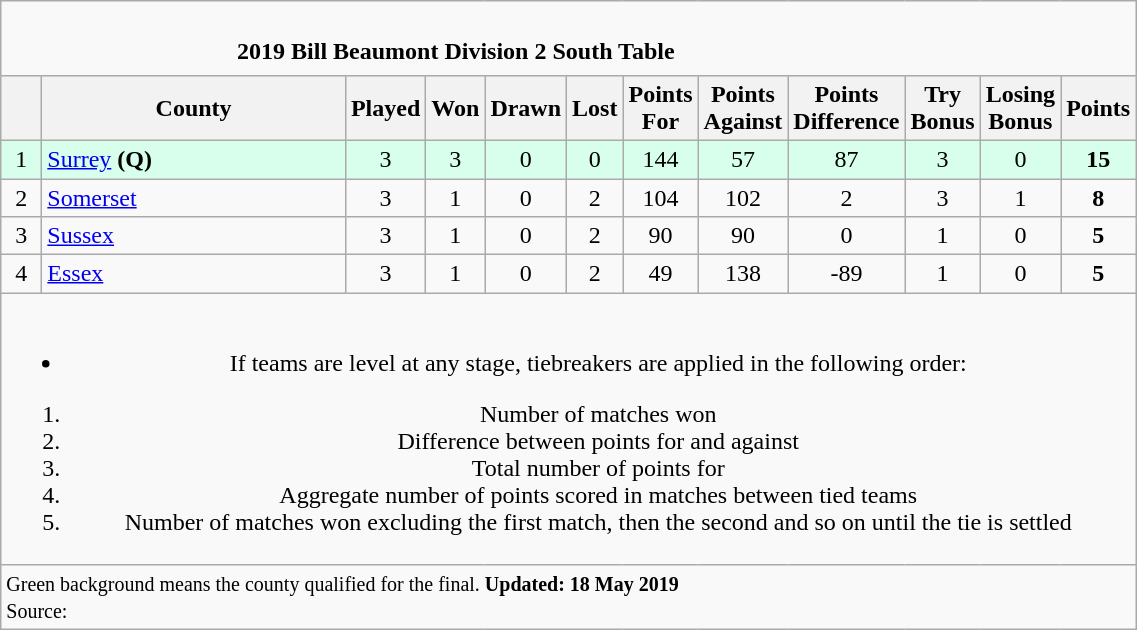<table class="wikitable" style="text-align: center;">
<tr>
<td colspan="15" cellpadding="0" cellspacing="0"><br><table border="0" width="80%" cellpadding="0" cellspacing="0">
<tr>
<td width=20% style="border:0px"></td>
<td style="border:0px"><strong>2019 Bill Beaumont Division 2 South Table</strong></td>
<td width=20% style="border:0px" align=right></td>
</tr>
</table>
</td>
</tr>
<tr>
<th bgcolor="#efefef" width="20"></th>
<th bgcolor="#efefef" width="195">County</th>
<th bgcolor="#efefef" width="20">Played</th>
<th bgcolor="#efefef" width="20">Won</th>
<th bgcolor="#efefef" width="20">Drawn</th>
<th bgcolor="#efefef" width="20">Lost</th>
<th bgcolor="#efefef" width="20">Points For</th>
<th bgcolor="#efefef" width="20">Points Against</th>
<th bgcolor="#efefef" width="20">Points Difference</th>
<th bgcolor="#efefef" width="20">Try Bonus</th>
<th bgcolor="#efefef" width="20">Losing Bonus</th>
<th bgcolor="#efefef" width="20">Points</th>
</tr>
<tr bgcolor=#d8ffeb align=center>
<td>1</td>
<td style="text-align:left;"><a href='#'>Surrey</a> <strong>(Q)</strong></td>
<td>3</td>
<td>3</td>
<td>0</td>
<td>0</td>
<td>144</td>
<td>57</td>
<td>87</td>
<td>3</td>
<td>0</td>
<td><strong>15</strong></td>
</tr>
<tr>
<td>2</td>
<td style="text-align:left;"><a href='#'>Somerset</a></td>
<td>3</td>
<td>1</td>
<td>0</td>
<td>2</td>
<td>104</td>
<td>102</td>
<td>2</td>
<td>3</td>
<td>1</td>
<td><strong>8</strong></td>
</tr>
<tr>
<td>3</td>
<td style="text-align:left;"><a href='#'>Sussex</a></td>
<td>3</td>
<td>1</td>
<td>0</td>
<td>2</td>
<td>90</td>
<td>90</td>
<td>0</td>
<td>1</td>
<td>0</td>
<td><strong>5</strong></td>
</tr>
<tr>
<td>4</td>
<td style="text-align:left;"><a href='#'>Essex</a></td>
<td>3</td>
<td>1</td>
<td>0</td>
<td>2</td>
<td>49</td>
<td>138</td>
<td>-89</td>
<td>1</td>
<td>0</td>
<td><strong>5</strong></td>
</tr>
<tr>
<td colspan="15"><br><ul><li>If teams are level at any stage, tiebreakers are applied in the following order:</li></ul><ol><li>Number of matches won</li><li>Difference between points for and against</li><li>Total number of points for</li><li>Aggregate number of points scored in matches between tied teams</li><li>Number of matches won excluding the first match, then the second and so on until the tie is settled</li></ol></td>
</tr>
<tr | style="text-align:left;" |>
<td colspan="15" style="border:0px"><small><span>Green background</span> means the county qualified for the final. <strong>Updated: 18 May 2019</strong><br>Source: </small></td>
</tr>
</table>
